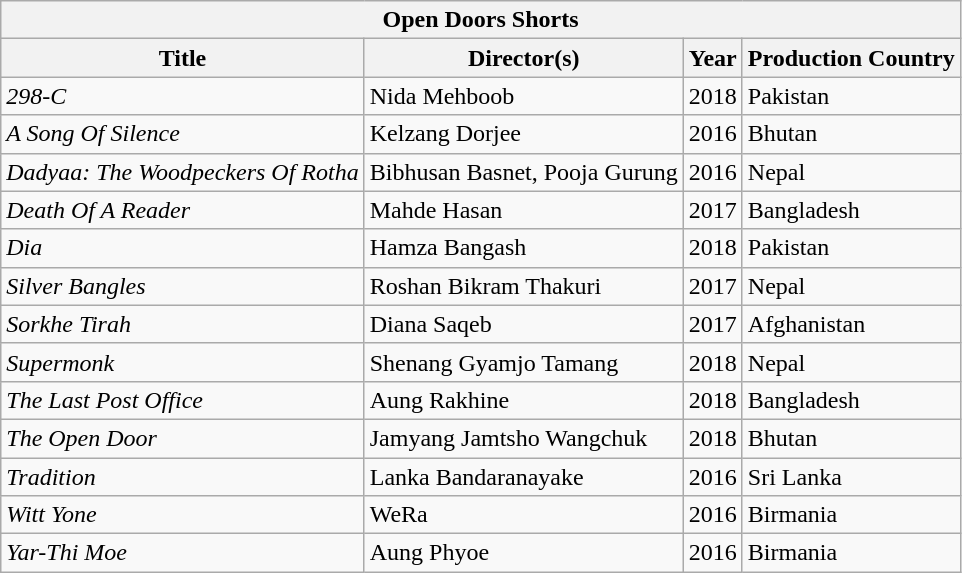<table class="wikitable">
<tr>
<th colspan="4">Open Doors Shorts</th>
</tr>
<tr>
<th>Title</th>
<th>Director(s)</th>
<th>Year</th>
<th>Production Country</th>
</tr>
<tr>
<td><em>298-C</em></td>
<td>Nida Mehboob</td>
<td>2018</td>
<td>Pakistan</td>
</tr>
<tr>
<td><em>A Song Of Silence</em></td>
<td>Kelzang Dorjee</td>
<td>2016</td>
<td>Bhutan</td>
</tr>
<tr>
<td><em>Dadyaa: The Woodpeckers Of Rotha</em></td>
<td>Bibhusan Basnet, Pooja Gurung</td>
<td>2016</td>
<td>Nepal</td>
</tr>
<tr>
<td><em>Death Of A Reader</em></td>
<td>Mahde Hasan</td>
<td>2017</td>
<td>Bangladesh</td>
</tr>
<tr>
<td><em>Dia</em></td>
<td>Hamza Bangash</td>
<td>2018</td>
<td>Pakistan</td>
</tr>
<tr>
<td><em>Silver Bangles</em></td>
<td>Roshan Bikram Thakuri</td>
<td>2017</td>
<td>Nepal</td>
</tr>
<tr>
<td><em>Sorkhe Tirah</em></td>
<td>Diana Saqeb</td>
<td>2017</td>
<td>Afghanistan</td>
</tr>
<tr>
<td><em>Supermonk</em></td>
<td>Shenang Gyamjo Tamang</td>
<td>2018</td>
<td>Nepal</td>
</tr>
<tr>
<td><em>The Last Post Office</em></td>
<td>Aung Rakhine</td>
<td>2018</td>
<td>Bangladesh</td>
</tr>
<tr>
<td><em>The Open Door</em></td>
<td>Jamyang Jamtsho Wangchuk</td>
<td>2018</td>
<td>Bhutan</td>
</tr>
<tr>
<td><em>Tradition</em></td>
<td>Lanka Bandaranayake</td>
<td>2016</td>
<td>Sri Lanka</td>
</tr>
<tr>
<td><em>Witt Yone</em></td>
<td>WeRa</td>
<td>2016</td>
<td>Birmania</td>
</tr>
<tr>
<td><em>Yar-Thi Moe</em></td>
<td>Aung Phyoe</td>
<td>2016</td>
<td>Birmania</td>
</tr>
</table>
